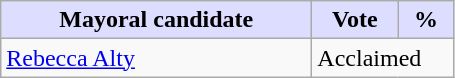<table class="wikitable">
<tr>
<th style="background:#ddf; width:200px;">Mayoral candidate</th>
<th style="background:#ddf; width:50px;">Vote</th>
<th style="background:#ddf; width:30px;">%</th>
</tr>
<tr>
<td><a href='#'>Rebecca Alty</a></td>
<td colspan="2">Acclaimed</td>
</tr>
</table>
